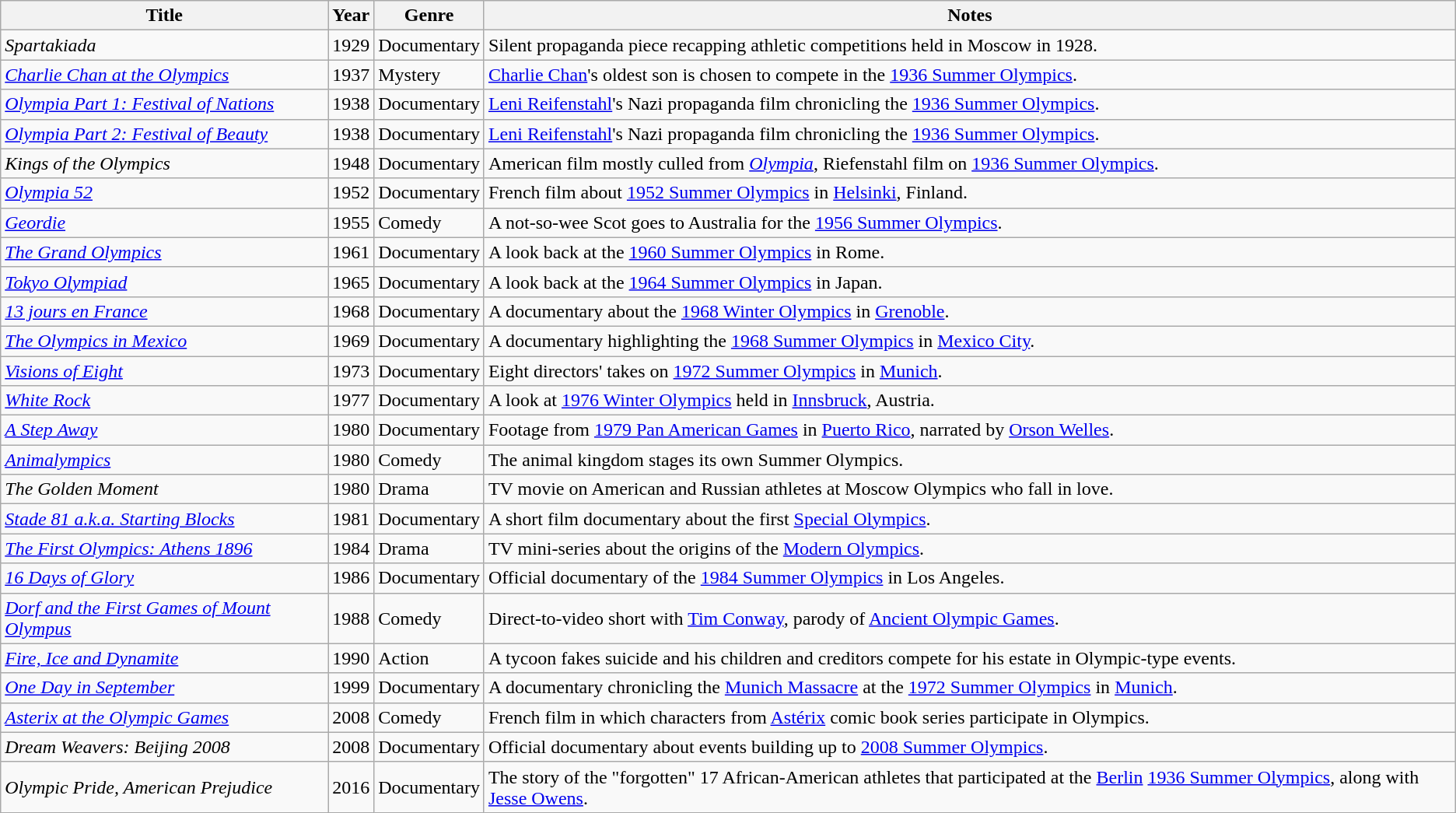<table class="wikitable sortable">
<tr>
<th>Title</th>
<th>Year</th>
<th>Genre</th>
<th>Notes</th>
</tr>
<tr>
<td><em>Spartakiada</em></td>
<td>1929</td>
<td>Documentary</td>
<td>Silent propaganda piece recapping athletic competitions held in Moscow in 1928.</td>
</tr>
<tr>
<td><em><a href='#'>Charlie Chan at the Olympics</a></em></td>
<td>1937</td>
<td>Mystery</td>
<td><a href='#'>Charlie Chan</a>'s oldest son is chosen to compete in the <a href='#'>1936 Summer Olympics</a>.</td>
</tr>
<tr>
<td><em><a href='#'>Olympia Part 1: Festival of Nations</a></em></td>
<td>1938</td>
<td>Documentary</td>
<td><a href='#'>Leni Reifenstahl</a>'s Nazi propaganda film chronicling the <a href='#'>1936 Summer Olympics</a>.</td>
</tr>
<tr>
<td><em><a href='#'>Olympia Part 2: Festival of Beauty</a></em></td>
<td>1938</td>
<td>Documentary</td>
<td><a href='#'>Leni Reifenstahl</a>'s Nazi propaganda film chronicling the <a href='#'>1936 Summer Olympics</a>.</td>
</tr>
<tr>
<td><em>Kings of the Olympics</em></td>
<td>1948</td>
<td>Documentary</td>
<td>American film mostly culled from <em><a href='#'>Olympia</a></em>, Riefenstahl film on <a href='#'>1936 Summer Olympics</a>.</td>
</tr>
<tr>
<td><em><a href='#'>Olympia 52</a></em></td>
<td>1952</td>
<td>Documentary</td>
<td>French film about <a href='#'>1952 Summer Olympics</a> in <a href='#'>Helsinki</a>, Finland.</td>
</tr>
<tr>
<td><em><a href='#'>Geordie</a></em></td>
<td>1955</td>
<td>Comedy</td>
<td>A not-so-wee Scot goes to Australia for the <a href='#'>1956 Summer Olympics</a>.</td>
</tr>
<tr>
<td><em><a href='#'>The Grand Olympics</a></em></td>
<td>1961</td>
<td>Documentary</td>
<td>A look back at the <a href='#'>1960 Summer Olympics</a> in Rome.</td>
</tr>
<tr>
<td><em><a href='#'>Tokyo Olympiad</a></em></td>
<td>1965</td>
<td>Documentary</td>
<td>A look back at the <a href='#'>1964 Summer Olympics</a> in Japan.</td>
</tr>
<tr>
<td><em><a href='#'>13 jours en France</a></em></td>
<td>1968</td>
<td>Documentary</td>
<td>A documentary about the <a href='#'>1968 Winter Olympics</a> in <a href='#'>Grenoble</a>.</td>
</tr>
<tr>
<td><em><a href='#'>The Olympics in Mexico</a></em></td>
<td>1969</td>
<td>Documentary</td>
<td>A documentary highlighting the <a href='#'>1968 Summer Olympics</a> in <a href='#'>Mexico City</a>.</td>
</tr>
<tr>
<td><em><a href='#'>Visions of Eight</a></em></td>
<td>1973</td>
<td>Documentary</td>
<td>Eight directors' takes on <a href='#'>1972 Summer Olympics</a> in <a href='#'>Munich</a>.</td>
</tr>
<tr>
<td><em><a href='#'>White Rock</a></em></td>
<td>1977</td>
<td>Documentary</td>
<td>A look at <a href='#'>1976 Winter Olympics</a> held in <a href='#'>Innsbruck</a>, Austria.</td>
</tr>
<tr>
<td><em><a href='#'>A Step Away</a></em></td>
<td>1980</td>
<td>Documentary</td>
<td>Footage from <a href='#'>1979 Pan American Games</a> in <a href='#'>Puerto Rico</a>, narrated by <a href='#'>Orson Welles</a>.</td>
</tr>
<tr>
<td><em><a href='#'>Animalympics</a></em></td>
<td>1980</td>
<td>Comedy</td>
<td>The animal kingdom stages its own Summer Olympics.</td>
</tr>
<tr>
<td><em>The Golden Moment</em></td>
<td>1980</td>
<td>Drama</td>
<td>TV movie on American and Russian athletes at Moscow Olympics who fall in love.</td>
</tr>
<tr>
<td><em><a href='#'>Stade 81 a.k.a. Starting Blocks</a></em></td>
<td>1981</td>
<td>Documentary</td>
<td>A short film documentary about the first <a href='#'>Special Olympics</a>.</td>
</tr>
<tr>
<td><em><a href='#'>The First Olympics: Athens 1896</a></em></td>
<td>1984</td>
<td>Drama</td>
<td>TV mini-series about the origins of the <a href='#'>Modern Olympics</a>.</td>
</tr>
<tr>
<td><em><a href='#'>16 Days of Glory</a></em></td>
<td>1986</td>
<td>Documentary</td>
<td>Official documentary of the <a href='#'>1984 Summer Olympics</a> in Los Angeles.</td>
</tr>
<tr>
<td><em><a href='#'>Dorf and the First Games of Mount Olympus</a></em></td>
<td>1988</td>
<td>Comedy</td>
<td>Direct-to-video short with <a href='#'>Tim Conway</a>, parody of <a href='#'>Ancient Olympic Games</a>.</td>
</tr>
<tr>
<td><em><a href='#'>Fire, Ice and Dynamite</a></em></td>
<td>1990</td>
<td>Action</td>
<td>A tycoon fakes suicide and his children and creditors compete for his estate in Olympic-type events.</td>
</tr>
<tr>
<td><em><a href='#'>One Day in September</a></em></td>
<td>1999</td>
<td>Documentary</td>
<td>A documentary chronicling the <a href='#'>Munich Massacre</a> at the <a href='#'>1972 Summer Olympics</a> in <a href='#'>Munich</a>.</td>
</tr>
<tr>
<td><em><a href='#'>Asterix at the Olympic Games</a></em></td>
<td>2008</td>
<td>Comedy</td>
<td>French film in which characters from <a href='#'>Astérix</a> comic book series participate in Olympics.</td>
</tr>
<tr>
<td><em>Dream Weavers: Beijing 2008</em></td>
<td>2008</td>
<td>Documentary</td>
<td>Official documentary about events building up to <a href='#'>2008 Summer Olympics</a>.</td>
</tr>
<tr>
<td><em>Olympic Pride, American Prejudice</em></td>
<td>2016</td>
<td>Documentary</td>
<td>The story of the "forgotten" 17 African-American athletes that participated at the <a href='#'>Berlin</a> <a href='#'>1936 Summer Olympics</a>, along with <a href='#'>Jesse Owens</a>.</td>
</tr>
</table>
